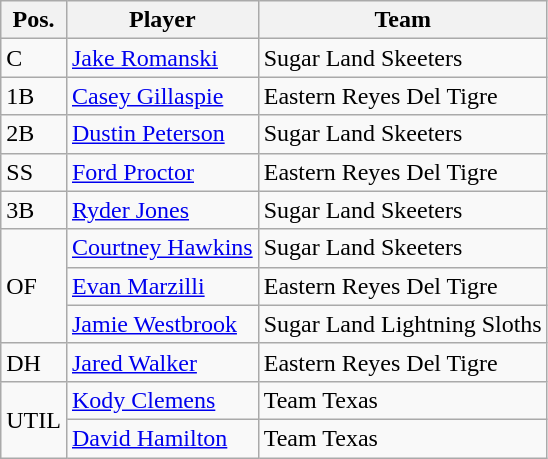<table class="wikitable" style="text-align:left;">
<tr>
<th>Pos.</th>
<th>Player</th>
<th>Team</th>
</tr>
<tr>
<td>C</td>
<td><a href='#'>Jake Romanski</a></td>
<td>Sugar Land Skeeters</td>
</tr>
<tr>
<td>1B</td>
<td><a href='#'>Casey Gillaspie</a></td>
<td>Eastern Reyes Del Tigre</td>
</tr>
<tr>
<td>2B</td>
<td><a href='#'>Dustin Peterson</a></td>
<td>Sugar Land Skeeters</td>
</tr>
<tr>
<td>SS</td>
<td><a href='#'>Ford Proctor</a></td>
<td>Eastern Reyes Del Tigre</td>
</tr>
<tr>
<td>3B</td>
<td><a href='#'>Ryder Jones</a></td>
<td>Sugar Land Skeeters</td>
</tr>
<tr>
<td rowspan=3>OF</td>
<td><a href='#'>Courtney Hawkins</a></td>
<td>Sugar Land Skeeters</td>
</tr>
<tr>
<td><a href='#'>Evan Marzilli</a></td>
<td>Eastern Reyes Del Tigre</td>
</tr>
<tr>
<td><a href='#'>Jamie Westbrook</a></td>
<td>Sugar Land Lightning Sloths</td>
</tr>
<tr>
<td>DH</td>
<td><a href='#'>Jared Walker</a></td>
<td>Eastern Reyes Del Tigre</td>
</tr>
<tr>
<td rowspan=2>UTIL</td>
<td><a href='#'>Kody Clemens</a></td>
<td>Team Texas</td>
</tr>
<tr>
<td><a href='#'>David Hamilton</a></td>
<td>Team Texas</td>
</tr>
</table>
